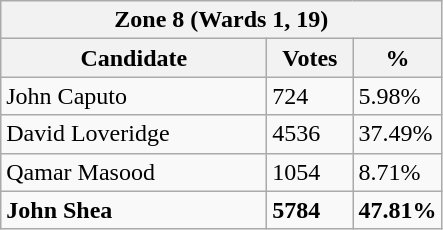<table class="wikitable">
<tr>
<th colspan="3">Zone 8 (Wards 1, 19)</th>
</tr>
<tr>
<th style="width: 170px">Candidate</th>
<th style="width: 50px">Votes</th>
<th style="width: 40px">%</th>
</tr>
<tr>
<td>John Caputo</td>
<td>724</td>
<td>5.98%</td>
</tr>
<tr>
<td>David Loveridge</td>
<td>4536</td>
<td>37.49%</td>
</tr>
<tr>
<td>Qamar Masood</td>
<td>1054</td>
<td>8.71%</td>
</tr>
<tr>
<td><strong>John Shea</strong></td>
<td><strong>5784</strong></td>
<td><strong>47.81%</strong></td>
</tr>
</table>
